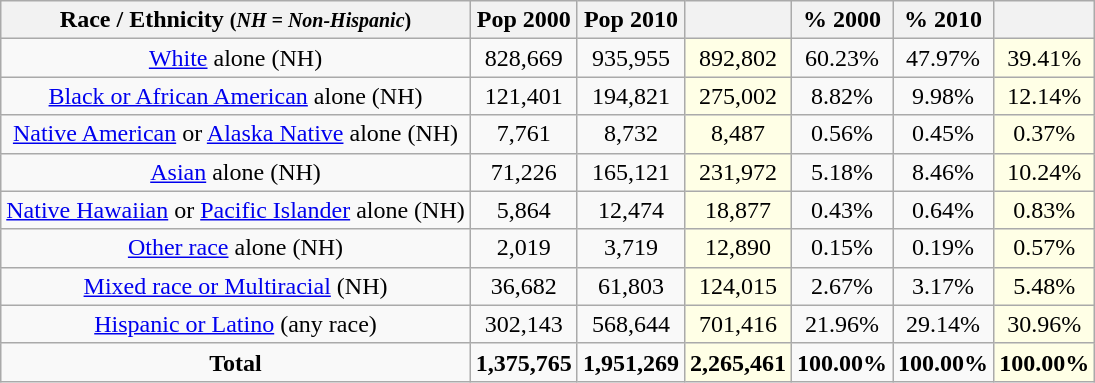<table class="wikitable" style="text-align:center;">
<tr>
<th>Race / Ethnicity <small>(<em>NH = Non-Hispanic</em>)</small></th>
<th>Pop 2000</th>
<th>Pop 2010</th>
<th></th>
<th>% 2000</th>
<th>% 2010</th>
<th></th>
</tr>
<tr>
<td><a href='#'>White</a> alone (NH)</td>
<td>828,669</td>
<td>935,955</td>
<td style="background: #ffffe6; ">892,802</td>
<td>60.23%</td>
<td>47.97%</td>
<td style="background: #ffffe6; ">39.41%</td>
</tr>
<tr>
<td><a href='#'>Black or African American</a> alone (NH)</td>
<td>121,401</td>
<td>194,821</td>
<td style="background: #ffffe6; ">275,002</td>
<td>8.82%</td>
<td>9.98%</td>
<td style="background: #ffffe6; ">12.14%</td>
</tr>
<tr>
<td><a href='#'>Native American</a> or <a href='#'>Alaska Native</a> alone (NH)</td>
<td>7,761</td>
<td>8,732</td>
<td style="background: #ffffe6; ">8,487</td>
<td>0.56%</td>
<td>0.45%</td>
<td style="background: #ffffe6; ">0.37%</td>
</tr>
<tr>
<td><a href='#'>Asian</a> alone (NH)</td>
<td>71,226</td>
<td>165,121</td>
<td style="background: #ffffe6; ">231,972</td>
<td>5.18%</td>
<td>8.46%</td>
<td style="background: #ffffe6; ">10.24%</td>
</tr>
<tr>
<td><a href='#'>Native Hawaiian</a> or <a href='#'>Pacific Islander</a> alone (NH)</td>
<td>5,864</td>
<td>12,474</td>
<td style="background: #ffffe6; ">18,877</td>
<td>0.43%</td>
<td>0.64%</td>
<td style="background: #ffffe6; ">0.83%</td>
</tr>
<tr>
<td><a href='#'>Other race</a> alone (NH)</td>
<td>2,019</td>
<td>3,719</td>
<td style="background: #ffffe6; ">12,890</td>
<td>0.15%</td>
<td>0.19%</td>
<td style="background: #ffffe6; ">0.57%</td>
</tr>
<tr>
<td><a href='#'>Mixed race or Multiracial</a> (NH)</td>
<td>36,682</td>
<td>61,803</td>
<td style="background: #ffffe6; ">124,015</td>
<td>2.67%</td>
<td>3.17%</td>
<td style="background: #ffffe6; ">5.48%</td>
</tr>
<tr>
<td><a href='#'>Hispanic or Latino</a> (any race)</td>
<td>302,143</td>
<td>568,644</td>
<td style="background: #ffffe6; ">701,416</td>
<td>21.96%</td>
<td>29.14%</td>
<td style="background: #ffffe6; ">30.96%</td>
</tr>
<tr>
<td><strong>Total</strong></td>
<td><strong>1,375,765</strong></td>
<td><strong>1,951,269</strong></td>
<td style="background: #ffffe6; "><strong>2,265,461</strong></td>
<td><strong>100.00%</strong></td>
<td><strong>100.00%</strong></td>
<td style="background: #ffffe6; "><strong>100.00%</strong></td>
</tr>
</table>
